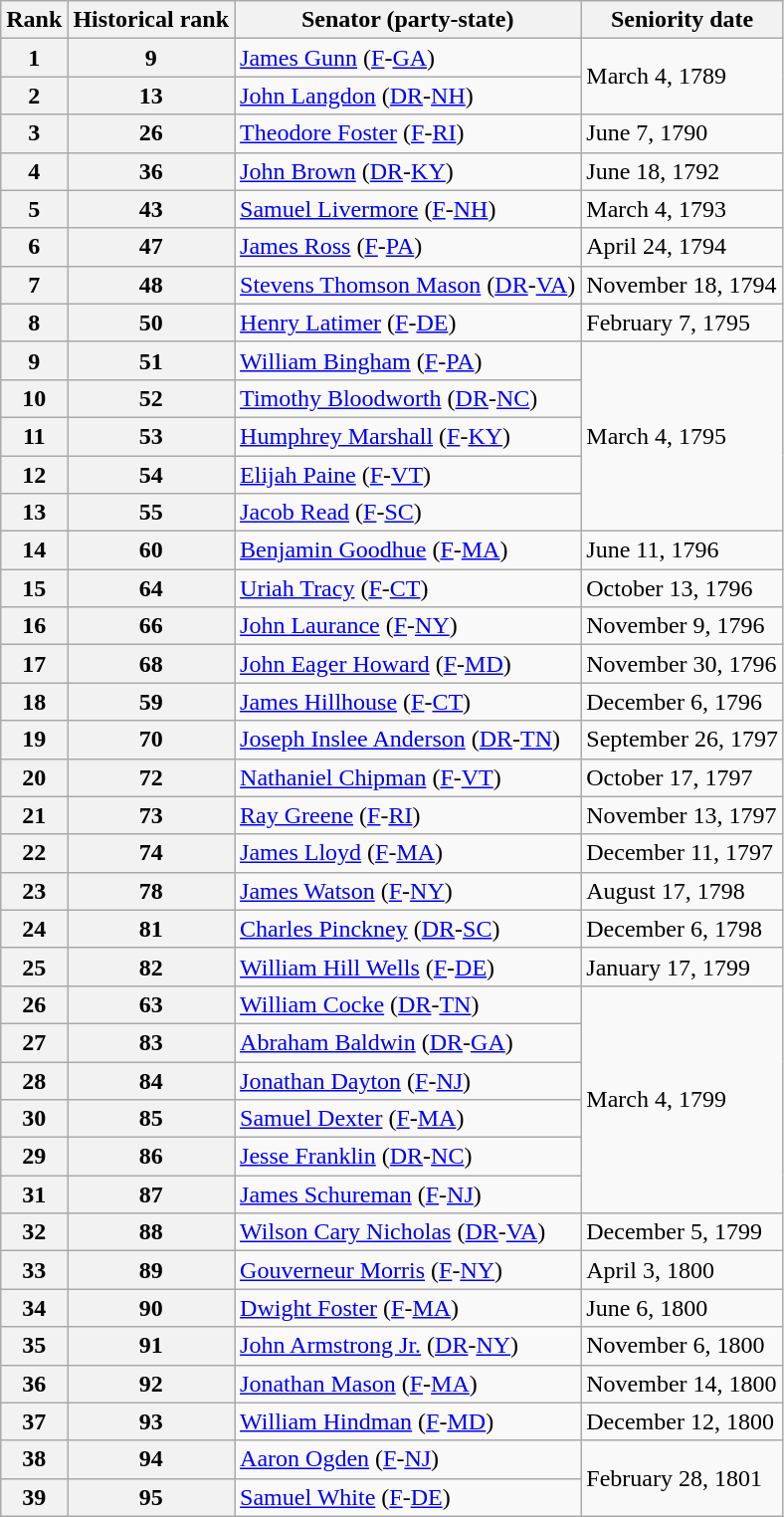<table class=wikitable>
<tr valign=bottom>
<th>Rank</th>
<th>Historical rank</th>
<th>Senator (party-state)</th>
<th>Seniority date</th>
</tr>
<tr>
<th>1</th>
<th>9</th>
<td><a href='#'>James Gunn</a> (<a href='#'>F</a>-<a href='#'>GA</a>)</td>
<td rowspan=2>March 4, 1789</td>
</tr>
<tr>
<th>2</th>
<th>13</th>
<td><a href='#'>John Langdon</a> (<a href='#'>DR</a>-<a href='#'>NH</a>)</td>
</tr>
<tr>
<th>3</th>
<th>26</th>
<td><a href='#'>Theodore Foster</a> (<a href='#'>F</a>-<a href='#'>RI</a>)</td>
<td>June 7, 1790</td>
</tr>
<tr>
<th>4</th>
<th>36</th>
<td><a href='#'>John Brown</a> (<a href='#'>DR</a>-<a href='#'>KY</a>)</td>
<td>June 18, 1792</td>
</tr>
<tr>
<th>5</th>
<th>43</th>
<td><a href='#'>Samuel Livermore</a> (<a href='#'>F</a>-<a href='#'>NH</a>)</td>
<td>March 4, 1793</td>
</tr>
<tr>
<th>6</th>
<th>47</th>
<td><a href='#'>James Ross</a> (<a href='#'>F</a>-<a href='#'>PA</a>)</td>
<td>April 24, 1794</td>
</tr>
<tr>
<th>7</th>
<th>48</th>
<td><a href='#'>Stevens Thomson Mason</a> (<a href='#'>DR</a>-<a href='#'>VA</a>)</td>
<td>November 18, 1794</td>
</tr>
<tr>
<th>8</th>
<th>50</th>
<td><a href='#'>Henry Latimer</a> (<a href='#'>F</a>-<a href='#'>DE</a>)</td>
<td>February 7, 1795</td>
</tr>
<tr>
<th>9</th>
<th>51</th>
<td><a href='#'>William Bingham</a> (<a href='#'>F</a>-<a href='#'>PA</a>)</td>
<td rowspan=5>March 4, 1795</td>
</tr>
<tr>
<th>10</th>
<th>52</th>
<td><a href='#'>Timothy Bloodworth</a> (<a href='#'>DR</a>-<a href='#'>NC</a>)</td>
</tr>
<tr>
<th>11</th>
<th>53</th>
<td><a href='#'>Humphrey Marshall</a> (<a href='#'>F</a>-<a href='#'>KY</a>)</td>
</tr>
<tr>
<th>12</th>
<th>54</th>
<td><a href='#'>Elijah Paine</a> (<a href='#'>F</a>-<a href='#'>VT</a>)</td>
</tr>
<tr>
<th>13</th>
<th>55</th>
<td><a href='#'>Jacob Read</a> (<a href='#'>F</a>-<a href='#'>SC</a>)</td>
</tr>
<tr>
<th>14</th>
<th>60</th>
<td><a href='#'>Benjamin Goodhue</a> (<a href='#'>F</a>-<a href='#'>MA</a>)</td>
<td>June 11, 1796</td>
</tr>
<tr>
<th>15</th>
<th>64</th>
<td><a href='#'>Uriah Tracy</a> (<a href='#'>F</a>-<a href='#'>CT</a>)</td>
<td>October 13, 1796</td>
</tr>
<tr>
<th>16</th>
<th>66</th>
<td><a href='#'>John Laurance</a> (<a href='#'>F</a>-<a href='#'>NY</a>)</td>
<td>November 9, 1796</td>
</tr>
<tr>
<th>17</th>
<th>68</th>
<td><a href='#'>John Eager Howard</a> (<a href='#'>F</a>-<a href='#'>MD</a>)</td>
<td>November 30, 1796</td>
</tr>
<tr>
<th>18</th>
<th>59</th>
<td><a href='#'>James Hillhouse</a> (<a href='#'>F</a>-<a href='#'>CT</a>)</td>
<td>December 6, 1796</td>
</tr>
<tr>
<th>19</th>
<th>70</th>
<td><a href='#'>Joseph Inslee Anderson</a> (<a href='#'>DR</a>-<a href='#'>TN</a>)</td>
<td>September 26, 1797</td>
</tr>
<tr>
<th>20</th>
<th>72</th>
<td><a href='#'>Nathaniel Chipman</a> (<a href='#'>F</a>-<a href='#'>VT</a>)</td>
<td>October 17, 1797</td>
</tr>
<tr>
<th>21</th>
<th>73</th>
<td><a href='#'>Ray Greene</a> (<a href='#'>F</a>-<a href='#'>RI</a>)</td>
<td>November 13, 1797</td>
</tr>
<tr>
<th>22</th>
<th>74</th>
<td><a href='#'>James Lloyd</a> (<a href='#'>F</a>-<a href='#'>MA</a>)</td>
<td>December 11, 1797</td>
</tr>
<tr>
<th>23</th>
<th>78</th>
<td><a href='#'>James Watson</a> (<a href='#'>F</a>-<a href='#'>NY</a>)</td>
<td>August 17, 1798</td>
</tr>
<tr>
<th>24</th>
<th>81</th>
<td><a href='#'>Charles Pinckney</a> (<a href='#'>DR</a>-<a href='#'>SC</a>)</td>
<td>December 6, 1798</td>
</tr>
<tr>
<th>25</th>
<th>82</th>
<td><a href='#'>William Hill Wells</a> (<a href='#'>F</a>-<a href='#'>DE</a>)</td>
<td>January 17, 1799</td>
</tr>
<tr>
<th>26</th>
<th>63</th>
<td><a href='#'>William Cocke</a> (<a href='#'>DR</a>-<a href='#'>TN</a>)</td>
<td rowspan=6>March 4, 1799</td>
</tr>
<tr>
<th>27</th>
<th>83</th>
<td><a href='#'>Abraham Baldwin</a> (<a href='#'>DR</a>-<a href='#'>GA</a>)</td>
</tr>
<tr>
<th>28</th>
<th>84</th>
<td><a href='#'>Jonathan Dayton</a> (<a href='#'>F</a>-<a href='#'>NJ</a>)</td>
</tr>
<tr>
<th>30</th>
<th>85</th>
<td><a href='#'>Samuel Dexter</a> (<a href='#'>F</a>-<a href='#'>MA</a>)</td>
</tr>
<tr>
<th>29</th>
<th>86</th>
<td><a href='#'>Jesse Franklin</a> (<a href='#'>DR</a>-<a href='#'>NC</a>)</td>
</tr>
<tr>
<th>31</th>
<th>87</th>
<td><a href='#'>James Schureman</a> (<a href='#'>F</a>-<a href='#'>NJ</a>)</td>
</tr>
<tr>
<th>32</th>
<th>88</th>
<td><a href='#'>Wilson Cary Nicholas</a> (<a href='#'>DR</a>-<a href='#'>VA</a>)</td>
<td>December 5, 1799</td>
</tr>
<tr>
<th>33</th>
<th>89</th>
<td><a href='#'>Gouverneur Morris</a> (<a href='#'>F</a>-<a href='#'>NY</a>)</td>
<td>April 3, 1800</td>
</tr>
<tr>
<th>34</th>
<th>90</th>
<td><a href='#'>Dwight Foster</a> (<a href='#'>F</a>-<a href='#'>MA</a>)</td>
<td>June 6, 1800</td>
</tr>
<tr>
<th>35</th>
<th>91</th>
<td><a href='#'>John Armstrong Jr.</a> (<a href='#'>DR</a>-<a href='#'>NY</a>)</td>
<td>November 6, 1800</td>
</tr>
<tr>
<th>36</th>
<th>92</th>
<td><a href='#'>Jonathan Mason</a> (<a href='#'>F</a>-<a href='#'>MA</a>)</td>
<td>November 14, 1800</td>
</tr>
<tr>
<th>37</th>
<th>93</th>
<td><a href='#'>William Hindman</a> (<a href='#'>F</a>-<a href='#'>MD</a>)</td>
<td>December 12, 1800</td>
</tr>
<tr>
<th>38</th>
<th>94</th>
<td><a href='#'>Aaron Ogden</a> (<a href='#'>F</a>-<a href='#'>NJ</a>)</td>
<td rowspan=2>February 28, 1801</td>
</tr>
<tr>
<th>39</th>
<th>95</th>
<td><a href='#'>Samuel White</a> (<a href='#'>F</a>-<a href='#'>DE</a>)</td>
</tr>
</table>
